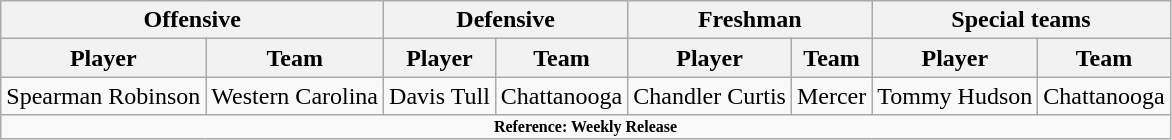<table class="wikitable" border="1">
<tr>
<th colspan="2">Offensive</th>
<th colspan="2">Defensive</th>
<th colspan="2">Freshman</th>
<th colspan="2">Special teams</th>
</tr>
<tr>
<th>Player</th>
<th>Team</th>
<th>Player</th>
<th>Team</th>
<th>Player</th>
<th>Team</th>
<th>Player</th>
<th>Team</th>
</tr>
<tr>
<td>Spearman Robinson</td>
<td>Western Carolina</td>
<td>Davis Tull</td>
<td>Chattanooga</td>
<td>Chandler Curtis</td>
<td>Mercer</td>
<td>Tommy Hudson</td>
<td>Chattanooga</td>
</tr>
<tr>
<td colspan="8" style="font-size: 8pt" align="center"><strong>Reference: Weekly Release</strong></td>
</tr>
</table>
